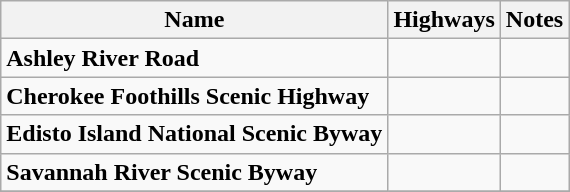<table class="wikitable sortable">
<tr>
<th>Name</th>
<th>Highways</th>
<th>Notes</th>
</tr>
<tr>
<td><strong>Ashley River Road</strong></td>
<td></td>
<td></td>
</tr>
<tr>
<td><strong>Cherokee Foothills Scenic Highway</strong></td>
<td></td>
<td></td>
</tr>
<tr>
<td><strong>Edisto Island National Scenic Byway</strong></td>
<td></td>
<td></td>
</tr>
<tr>
<td><strong>Savannah River Scenic Byway</strong></td>
<td></td>
<td></td>
</tr>
<tr>
</tr>
</table>
